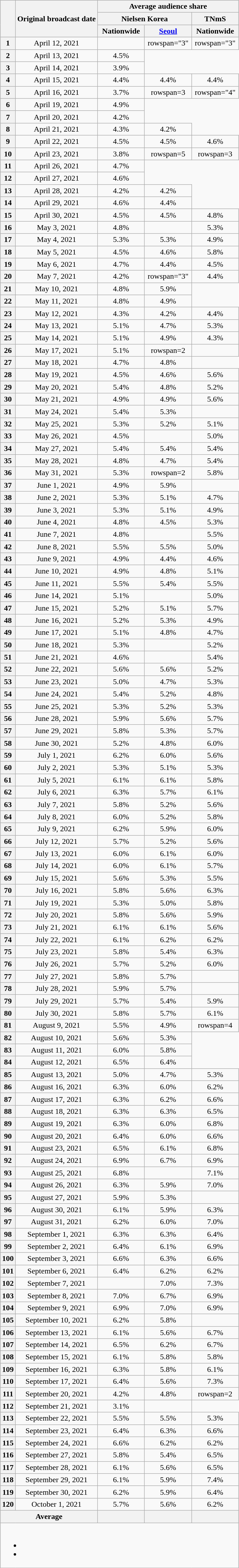<table class="wikitable" style="text-align:center;max-width:650px; margin-left: auto; margin-right: auto; border: none;">
<tr>
<th rowspan="3"></th>
<th rowspan="3">Original broadcast date</th>
<th colspan="3">Average audience share</th>
</tr>
<tr>
<th colspan="2">Nielsen Korea</th>
<th>TNmS</th>
</tr>
<tr>
<th width="90">Nationwide</th>
<th width="90"><a href='#'>Seoul</a></th>
<th width="90">Nationwide</th>
</tr>
<tr>
<th>1</th>
<td>April 12, 2021</td>
<td></td>
<td>rowspan="3" </td>
<td>rowspan="3" </td>
</tr>
<tr>
<th>2</th>
<td>April 13, 2021</td>
<td>4.5%</td>
</tr>
<tr>
<th>3</th>
<td>April 14, 2021</td>
<td>3.9%</td>
</tr>
<tr>
<th>4</th>
<td>April 15, 2021</td>
<td>4.4%</td>
<td>4.4%</td>
<td>4.4%</td>
</tr>
<tr>
<th>5</th>
<td>April 16, 2021</td>
<td>3.7%</td>
<td>rowspan=3 </td>
<td>rowspan="4" </td>
</tr>
<tr>
<th>6</th>
<td>April 19, 2021</td>
<td>4.9%</td>
</tr>
<tr>
<th>7</th>
<td>April 20, 2021</td>
<td>4.2%</td>
</tr>
<tr>
<th>8</th>
<td>April 21, 2021</td>
<td>4.3%</td>
<td>4.2%</td>
</tr>
<tr>
<th>9</th>
<td>April 22, 2021</td>
<td>4.5%</td>
<td>4.5%</td>
<td>4.6%</td>
</tr>
<tr>
<th>10</th>
<td>April 23, 2021</td>
<td>3.8%</td>
<td>rowspan=5 </td>
<td>rowspan=3 </td>
</tr>
<tr>
<th>11</th>
<td>April 26, 2021</td>
<td>4.7%</td>
</tr>
<tr>
<th>12</th>
<td>April 27, 2021</td>
<td>4.6%</td>
</tr>
<tr>
<th>13</th>
<td>April 28, 2021</td>
<td>4.2%</td>
<td>4.2%</td>
</tr>
<tr>
<th>14</th>
<td>April 29, 2021</td>
<td>4.6%</td>
<td>4.4%</td>
</tr>
<tr>
<th>15</th>
<td>April 30, 2021</td>
<td>4.5%</td>
<td>4.5%</td>
<td>4.8%</td>
</tr>
<tr>
<th>16</th>
<td>May 3, 2021</td>
<td>4.8%</td>
<td></td>
<td>5.3%</td>
</tr>
<tr>
<th>17</th>
<td>May 4, 2021</td>
<td>5.3%</td>
<td>5.3%</td>
<td>4.9%</td>
</tr>
<tr>
<th>18</th>
<td>May 5, 2021</td>
<td>4.5%</td>
<td>4.6%</td>
<td>5.8%</td>
</tr>
<tr>
<th>19</th>
<td>May 6, 2021</td>
<td>4.7%</td>
<td>4.4%</td>
<td>4.5%</td>
</tr>
<tr>
<th>20</th>
<td>May 7, 2021</td>
<td>4.2%</td>
<td>rowspan="3" </td>
<td>4.4%</td>
</tr>
<tr>
<th>21</th>
<td>May 10, 2021</td>
<td>4.8%</td>
<td>5.9%</td>
</tr>
<tr>
<th>22</th>
<td>May 11, 2021</td>
<td>4.8%</td>
<td>4.9%</td>
</tr>
<tr>
<th>23</th>
<td>May 12, 2021</td>
<td>4.3%</td>
<td>4.2%</td>
<td>4.4%</td>
</tr>
<tr>
<th>24</th>
<td>May 13, 2021</td>
<td>5.1%</td>
<td>4.7%</td>
<td>5.3%</td>
</tr>
<tr>
<th>25</th>
<td>May 14, 2021</td>
<td>5.1%</td>
<td>4.9%</td>
<td>4.3%</td>
</tr>
<tr>
<th>26</th>
<td>May 17, 2021</td>
<td>5.1%</td>
<td>rowspan=2 </td>
<td></td>
</tr>
<tr>
<th>27</th>
<td>May 18, 2021</td>
<td>4.7%</td>
<td>4.8%</td>
</tr>
<tr>
<th>28</th>
<td>May 19, 2021</td>
<td>4.5%</td>
<td>4.6%</td>
<td>5.6%</td>
</tr>
<tr>
<th>29</th>
<td>May 20, 2021</td>
<td>5.4%</td>
<td>4.8%</td>
<td>5.2%</td>
</tr>
<tr>
<th>30</th>
<td>May 21, 2021</td>
<td>4.9%</td>
<td>4.9%</td>
<td>5.6%</td>
</tr>
<tr>
<th>31</th>
<td>May 24, 2021</td>
<td>5.4%</td>
<td>5.3%</td>
<td></td>
</tr>
<tr>
<th>32</th>
<td>May 25, 2021</td>
<td>5.3%</td>
<td>5.2%</td>
<td>5.1%</td>
</tr>
<tr>
<th>33</th>
<td>May 26, 2021</td>
<td>4.5%</td>
<td></td>
<td>5.0%</td>
</tr>
<tr>
<th>34</th>
<td>May 27, 2021</td>
<td>5.4%</td>
<td>5.4%</td>
<td>5.4%</td>
</tr>
<tr>
<th>35</th>
<td>May 28, 2021</td>
<td>4.8%</td>
<td>4.7%</td>
<td>5.4%</td>
</tr>
<tr>
<th>36</th>
<td>May 31, 2021</td>
<td>5.3%</td>
<td>rowspan=2 </td>
<td>5.8%</td>
</tr>
<tr>
<th>37</th>
<td>June 1, 2021</td>
<td>4.9%</td>
<td>5.9%</td>
</tr>
<tr>
<th>38</th>
<td>June 2, 2021</td>
<td>5.3%</td>
<td>5.1%</td>
<td>4.7%</td>
</tr>
<tr>
<th>39</th>
<td>June 3, 2021</td>
<td>5.3%</td>
<td>5.1%</td>
<td>4.9%</td>
</tr>
<tr>
<th>40</th>
<td>June 4, 2021</td>
<td>4.8%</td>
<td>4.5%</td>
<td>5.3%</td>
</tr>
<tr>
<th>41</th>
<td>June 7, 2021</td>
<td>4.8%</td>
<td></td>
<td>5.5%</td>
</tr>
<tr>
<th>42</th>
<td>June 8, 2021</td>
<td>5.5%</td>
<td>5.5%</td>
<td>5.0%</td>
</tr>
<tr>
<th>43</th>
<td>June 9, 2021</td>
<td>4.9%</td>
<td>4.4%</td>
<td>4.6%</td>
</tr>
<tr>
<th>44</th>
<td>June 10, 2021</td>
<td>4.9%</td>
<td>4.8%</td>
<td>5.1%</td>
</tr>
<tr>
<th>45</th>
<td>June 11, 2021</td>
<td>5.5%</td>
<td>5.4%</td>
<td>5.5%</td>
</tr>
<tr>
<th>46</th>
<td>June 14, 2021</td>
<td>5.1%</td>
<td></td>
<td>5.0%</td>
</tr>
<tr>
<th>47</th>
<td>June 15, 2021</td>
<td>5.2%</td>
<td>5.1%</td>
<td>5.7%</td>
</tr>
<tr>
<th>48</th>
<td>June 16, 2021</td>
<td>5.2%</td>
<td>5.3%</td>
<td>4.9%</td>
</tr>
<tr>
<th>49</th>
<td>June 17, 2021</td>
<td>5.1%</td>
<td>4.8%</td>
<td>4.7%</td>
</tr>
<tr>
<th>50</th>
<td>June 18, 2021</td>
<td>5.3%</td>
<td></td>
<td>5.2%</td>
</tr>
<tr>
<th>51</th>
<td>June 21, 2021</td>
<td>4.6%</td>
<td></td>
<td>5.4%</td>
</tr>
<tr>
<th>52</th>
<td>June 22, 2021</td>
<td>5.6%</td>
<td>5.6%</td>
<td>5.2%</td>
</tr>
<tr>
<th>53</th>
<td>June 23, 2021</td>
<td>5.0%</td>
<td>4.7%</td>
<td>5.3%</td>
</tr>
<tr>
<th>54</th>
<td>June 24, 2021</td>
<td>5.4%</td>
<td>5.2%</td>
<td>4.8%</td>
</tr>
<tr>
<th>55</th>
<td>June 25, 2021</td>
<td>5.3%</td>
<td>5.2%</td>
<td>5.3%</td>
</tr>
<tr>
<th>56</th>
<td>June 28, 2021</td>
<td>5.9%</td>
<td>5.6%</td>
<td>5.7%</td>
</tr>
<tr>
<th>57</th>
<td>June 29, 2021</td>
<td>5.8%</td>
<td>5.3%</td>
<td>5.7%</td>
</tr>
<tr>
<th>58</th>
<td>June 30, 2021</td>
<td>5.2%</td>
<td>4.8%</td>
<td>6.0%</td>
</tr>
<tr>
<th>59</th>
<td>July 1, 2021</td>
<td>6.2%</td>
<td>6.0%</td>
<td>5.6%</td>
</tr>
<tr>
<th>60</th>
<td>July 2, 2021</td>
<td>5.3%</td>
<td>5.1%</td>
<td>5.3%</td>
</tr>
<tr>
<th>61</th>
<td>July 5, 2021</td>
<td>6.1%</td>
<td>6.1%</td>
<td>5.8%</td>
</tr>
<tr>
<th>62</th>
<td>July 6, 2021</td>
<td>6.3%</td>
<td>5.7%</td>
<td>6.1%</td>
</tr>
<tr>
<th>63</th>
<td>July 7, 2021</td>
<td>5.8%</td>
<td>5.2%</td>
<td>5.6%</td>
</tr>
<tr>
<th>64</th>
<td>July 8, 2021</td>
<td>6.0%</td>
<td>5.2%</td>
<td>5.8%</td>
</tr>
<tr>
<th>65</th>
<td>July 9, 2021</td>
<td>6.2%</td>
<td>5.9%</td>
<td>6.0%</td>
</tr>
<tr>
<th>66</th>
<td>July 12, 2021</td>
<td>5.7%</td>
<td>5.2%</td>
<td>5.6%</td>
</tr>
<tr>
<th>67</th>
<td>July 13, 2021</td>
<td>6.0%</td>
<td>6.1%</td>
<td>6.0%</td>
</tr>
<tr>
<th>68</th>
<td>July 14, 2021</td>
<td>6.0%</td>
<td>6.1%</td>
<td>5.7%</td>
</tr>
<tr>
<th>69</th>
<td>July 15, 2021</td>
<td>5.6%</td>
<td>5.3%</td>
<td>5.5%</td>
</tr>
<tr>
<th>70</th>
<td>July 16, 2021</td>
<td>5.8%</td>
<td>5.6%</td>
<td>6.3%</td>
</tr>
<tr>
<th>71</th>
<td>July 19, 2021</td>
<td>5.3%</td>
<td>5.0%</td>
<td>5.8%</td>
</tr>
<tr>
<th>72</th>
<td>July 20, 2021</td>
<td>5.8%</td>
<td>5.6%</td>
<td>5.9%</td>
</tr>
<tr>
<th>73</th>
<td>July 21, 2021</td>
<td>6.1%</td>
<td>6.1%</td>
<td>5.6%</td>
</tr>
<tr>
<th>74</th>
<td>July 22, 2021</td>
<td>6.1%</td>
<td>6.2%</td>
<td>6.2%</td>
</tr>
<tr>
<th>75</th>
<td>July 23, 2021</td>
<td>5.8%</td>
<td>5.4%</td>
<td>6.3%</td>
</tr>
<tr>
<th>76</th>
<td>July 26, 2021</td>
<td>5.7%</td>
<td>5.2%</td>
<td>6.0%</td>
</tr>
<tr>
<th>77</th>
<td>July 27, 2021</td>
<td>5.8%</td>
<td>5.7%</td>
<td></td>
</tr>
<tr>
<th>78</th>
<td>July 28, 2021</td>
<td>5.9%</td>
<td>5.7%</td>
<td></td>
</tr>
<tr>
<th>79</th>
<td>July 29, 2021</td>
<td>5.7%</td>
<td>5.4%</td>
<td>5.9%</td>
</tr>
<tr>
<th>80</th>
<td>July 30, 2021</td>
<td>5.8%</td>
<td>5.7%</td>
<td>6.1%</td>
</tr>
<tr>
<th>81</th>
<td>August 9, 2021</td>
<td>5.5%</td>
<td>4.9%</td>
<td>rowspan=4 </td>
</tr>
<tr>
<th>82</th>
<td>August 10, 2021</td>
<td>5.6%</td>
<td>5.3%</td>
</tr>
<tr>
<th>83</th>
<td>August 11, 2021</td>
<td>6.0%</td>
<td>5.8%</td>
</tr>
<tr>
<th>84</th>
<td>August 12, 2021</td>
<td>6.5%</td>
<td>6.4%</td>
</tr>
<tr>
<th>85</th>
<td>August 13, 2021</td>
<td>5.0%</td>
<td>4.7%</td>
<td>5.3%</td>
</tr>
<tr>
<th>86</th>
<td>August 16, 2021</td>
<td>6.3%</td>
<td>6.0%</td>
<td>6.2%</td>
</tr>
<tr>
<th>87</th>
<td>August 17, 2021</td>
<td>6.3%</td>
<td>6.2%</td>
<td>6.6%</td>
</tr>
<tr>
<th>88</th>
<td>August 18, 2021</td>
<td>6.3%</td>
<td>6.3%</td>
<td>6.5%</td>
</tr>
<tr>
<th>89</th>
<td>August 19, 2021</td>
<td>6.3%</td>
<td>6.0%</td>
<td>6.8%</td>
</tr>
<tr>
<th>90</th>
<td>August 20, 2021</td>
<td>6.4%</td>
<td>6.0%</td>
<td>6.6%</td>
</tr>
<tr>
<th>91</th>
<td>August 23, 2021</td>
<td>6.5%</td>
<td>6.1%</td>
<td>6.8%</td>
</tr>
<tr>
<th>92</th>
<td>August 24, 2021</td>
<td>6.9%</td>
<td>6.7%</td>
<td>6.9%</td>
</tr>
<tr>
<th>93</th>
<td>August 25, 2021</td>
<td>6.8%</td>
<td></td>
<td>7.1%</td>
</tr>
<tr>
<th>94</th>
<td>August 26, 2021</td>
<td>6.3%</td>
<td>5.9%</td>
<td>7.0%</td>
</tr>
<tr>
<th>95</th>
<td>August 27, 2021</td>
<td>5.9%</td>
<td>5.3%</td>
<td></td>
</tr>
<tr>
<th>96</th>
<td>August 30, 2021</td>
<td>6.1%</td>
<td>5.9%</td>
<td>6.3%</td>
</tr>
<tr>
<th>97</th>
<td>August 31, 2021</td>
<td>6.2%</td>
<td>6.0%</td>
<td>7.0%</td>
</tr>
<tr>
<th>98</th>
<td>September 1, 2021</td>
<td>6.3%</td>
<td>6.3%</td>
<td>6.4%</td>
</tr>
<tr>
<th>99</th>
<td>September 2, 2021</td>
<td>6.4%</td>
<td>6.1%</td>
<td>6.9%</td>
</tr>
<tr>
<th>100</th>
<td>September 3, 2021</td>
<td>6.6%</td>
<td>6.3%</td>
<td>6.6%</td>
</tr>
<tr>
<th>101</th>
<td>September 6, 2021</td>
<td>6.4%</td>
<td>6.2%</td>
<td>6.2%</td>
</tr>
<tr>
<th>102</th>
<td>September 7, 2021</td>
<td></td>
<td>7.0%</td>
<td>7.3%</td>
</tr>
<tr>
<th>103</th>
<td>September 8, 2021</td>
<td>7.0%</td>
<td>6.7%</td>
<td>6.9%</td>
</tr>
<tr>
<th>104</th>
<td>September 9, 2021</td>
<td>6.9%</td>
<td>7.0%</td>
<td>6.9%</td>
</tr>
<tr>
<th>105</th>
<td>September 10, 2021</td>
<td>6.2%</td>
<td>5.8%</td>
<td></td>
</tr>
<tr>
<th>106</th>
<td>September 13, 2021</td>
<td>6.1%</td>
<td>5.6%</td>
<td>6.7%</td>
</tr>
<tr>
<th>107</th>
<td>September 14, 2021</td>
<td>6.5%</td>
<td>6.2%</td>
<td>6.7%</td>
</tr>
<tr>
<th>108</th>
<td>September 15, 2021</td>
<td>6.1%</td>
<td>5.8%</td>
<td>5.8%</td>
</tr>
<tr>
<th>109</th>
<td>September 16, 2021</td>
<td>6.3%</td>
<td>5.8%</td>
<td>6.1%</td>
</tr>
<tr>
<th>110</th>
<td>September 17, 2021</td>
<td>6.4%</td>
<td>5.6%</td>
<td>7.3%</td>
</tr>
<tr>
<th>111</th>
<td>September 20, 2021</td>
<td>4.2%</td>
<td>4.8%</td>
<td>rowspan=2</td>
</tr>
<tr>
<th>112</th>
<td>September 21, 2021</td>
<td>3.1%</td>
<td></td>
</tr>
<tr>
<th>113</th>
<td>September 22, 2021</td>
<td>5.5%</td>
<td>5.5%</td>
<td>5.3%</td>
</tr>
<tr>
<th>114</th>
<td>September 23, 2021</td>
<td>6.4%</td>
<td>6.3%</td>
<td>6.6%</td>
</tr>
<tr>
<th>115</th>
<td>September 24, 2021</td>
<td>6.6%</td>
<td>6.2%</td>
<td>6.2%</td>
</tr>
<tr>
<th>116</th>
<td>September 27, 2021</td>
<td>5.8%</td>
<td>5.4%</td>
<td>6.5%</td>
</tr>
<tr>
<th>117</th>
<td>September 28, 2021</td>
<td>6.1%</td>
<td>5.6%</td>
<td>6.5%</td>
</tr>
<tr>
<th>118</th>
<td>September 29, 2021</td>
<td>6.1%</td>
<td>5.9%</td>
<td>7.4%</td>
</tr>
<tr>
<th>119</th>
<td>September 30, 2021</td>
<td>6.2%</td>
<td>5.9%</td>
<td>6.4%</td>
</tr>
<tr>
<th>120</th>
<td>October 1, 2021</td>
<td>5.7%</td>
<td>5.6%</td>
<td>6.2%</td>
</tr>
<tr>
<th colspan="2">Average</th>
<th></th>
<th></th>
<th></th>
</tr>
<tr>
<td colspan="5"><br><ul><li></li><li></li></ul></td>
</tr>
<tr>
</tr>
</table>
